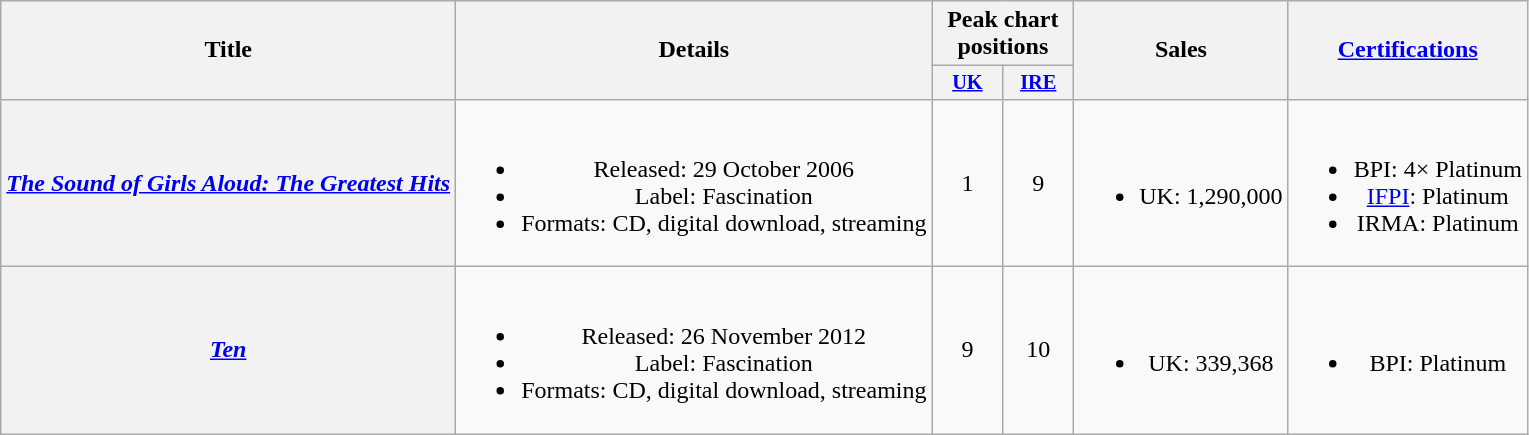<table class="wikitable plainrowheaders" style="text-align:center">
<tr>
<th scope=col rowspan=2>Title</th>
<th scope=col rowspan=2>Details</th>
<th scope=col colspan=2>Peak chart positions</th>
<th scope=col rowspan=2>Sales</th>
<th scope=col rowspan=2><a href='#'>Certifications</a></th>
</tr>
<tr>
<th scope=col style="width:3em;font-size:85%;"><a href='#'>UK</a><br></th>
<th scope=col style="width:3em;font-size:85%;"><a href='#'>IRE</a><br></th>
</tr>
<tr>
<th scope=row><em><a href='#'>The Sound of Girls Aloud: The Greatest Hits</a></em></th>
<td><br><ul><li>Released: 29 October 2006</li><li>Label: Fascination</li><li>Formats: CD, digital download, streaming</li></ul></td>
<td>1</td>
<td>9</td>
<td><br><ul><li>UK: 1,290,000</li></ul></td>
<td><br><ul><li>BPI: 4× Platinum</li><li><a href='#'>IFPI</a>: Platinum</li><li>IRMA: Platinum</li></ul></td>
</tr>
<tr>
<th scope=row><em><a href='#'>Ten</a></em></th>
<td><br><ul><li>Released: 26 November 2012</li><li>Label: Fascination</li><li>Formats: CD, digital download, streaming</li></ul></td>
<td>9</td>
<td>10</td>
<td><br><ul><li>UK: 339,368</li></ul></td>
<td><br><ul><li>BPI: Platinum</li></ul></td>
</tr>
</table>
